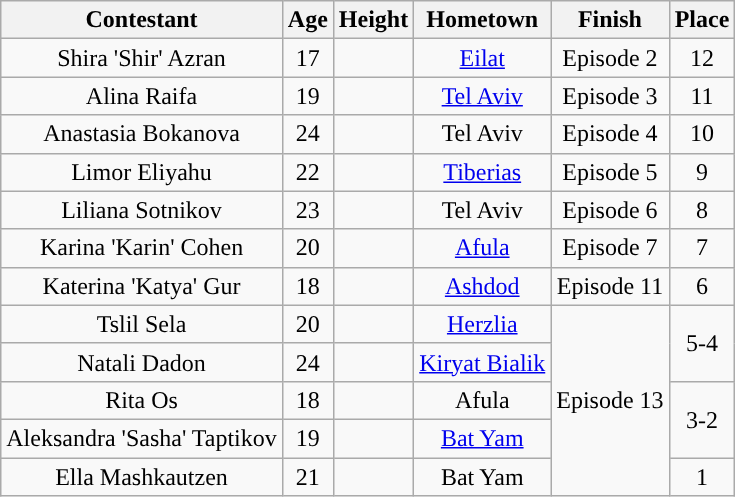<table class="wikitable sortable" style="text-align:center;">
<tr>
<th>Contestant</th>
<th>Age</th>
<th>Height</th>
<th>Hometown</th>
<th>Finish</th>
<th>Place</th>
</tr>
<tr>
<td>Shira 'Shir' Azran</td>
<td>17</td>
<td></td>
<td><a href='#'>Eilat</a></td>
<td>Episode 2</td>
<td>12</td>
</tr>
<tr>
<td>Alina Raifa</td>
<td>19</td>
<td></td>
<td><a href='#'>Tel Aviv</a></td>
<td>Episode 3</td>
<td>11</td>
</tr>
<tr>
<td>Anastasia Bokanova</td>
<td>24</td>
<td></td>
<td>Tel Aviv</td>
<td>Episode 4</td>
<td>10</td>
</tr>
<tr>
<td>Limor Eliyahu</td>
<td>22</td>
<td></td>
<td><a href='#'>Tiberias</a></td>
<td>Episode 5</td>
<td>9</td>
</tr>
<tr>
<td>Liliana Sotnikov</td>
<td>23</td>
<td></td>
<td>Tel Aviv</td>
<td>Episode 6</td>
<td>8</td>
</tr>
<tr>
<td>Karina 'Karin' Cohen</td>
<td>20</td>
<td></td>
<td><a href='#'>Afula</a></td>
<td>Episode 7</td>
<td>7</td>
</tr>
<tr>
<td>Katerina 'Katya' Gur</td>
<td>18</td>
<td></td>
<td><a href='#'>Ashdod</a></td>
<td>Episode 11</td>
<td>6</td>
</tr>
<tr>
<td>Tslil Sela</td>
<td>20</td>
<td></td>
<td><a href='#'>Herzlia</a></td>
<td rowspan="5">Episode 13</td>
<td rowspan="2">5-4</td>
</tr>
<tr>
<td>Natali Dadon</td>
<td>24</td>
<td></td>
<td><a href='#'>Kiryat Bialik</a></td>
</tr>
<tr>
<td>Rita Os</td>
<td>18</td>
<td></td>
<td>Afula</td>
<td rowspan=2>3-2</td>
</tr>
<tr>
<td>Aleksandra 'Sasha' Taptikov</td>
<td>19</td>
<td></td>
<td><a href='#'>Bat Yam</a></td>
</tr>
<tr>
<td>Ella Mashkautzen</td>
<td>21</td>
<td></td>
<td>Bat Yam</td>
<td>1</td>
</tr>
</table>
